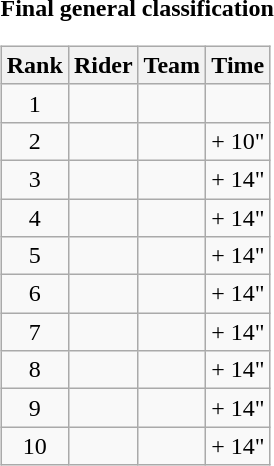<table>
<tr>
<td><strong>Final general classification</strong><br><table class="wikitable">
<tr>
<th scope="col">Rank</th>
<th scope="col">Rider</th>
<th scope="col">Team</th>
<th scope="col">Time</th>
</tr>
<tr>
<td style="text-align:center;">1</td>
<td></td>
<td></td>
<td style="text-align:right;"></td>
</tr>
<tr>
<td style="text-align:center;">2</td>
<td></td>
<td></td>
<td style="text-align:right;">+ 10"</td>
</tr>
<tr>
<td style="text-align:center;">3</td>
<td></td>
<td></td>
<td style="text-align:right;">+ 14"</td>
</tr>
<tr>
<td style="text-align:center;">4</td>
<td></td>
<td></td>
<td style="text-align:right;">+ 14"</td>
</tr>
<tr>
<td style="text-align:center;">5</td>
<td></td>
<td></td>
<td style="text-align:right;">+ 14"</td>
</tr>
<tr>
<td style="text-align:center;">6</td>
<td></td>
<td></td>
<td style="text-align:right;">+ 14"</td>
</tr>
<tr>
<td style="text-align:center;">7</td>
<td></td>
<td></td>
<td style="text-align:right;">+ 14"</td>
</tr>
<tr>
<td style="text-align:center;">8</td>
<td></td>
<td></td>
<td style="text-align:right;">+ 14"</td>
</tr>
<tr>
<td style="text-align:center;">9</td>
<td></td>
<td></td>
<td style="text-align:right;">+ 14"</td>
</tr>
<tr>
<td style="text-align:center;">10</td>
<td></td>
<td></td>
<td style="text-align:right;">+ 14"</td>
</tr>
</table>
</td>
</tr>
</table>
